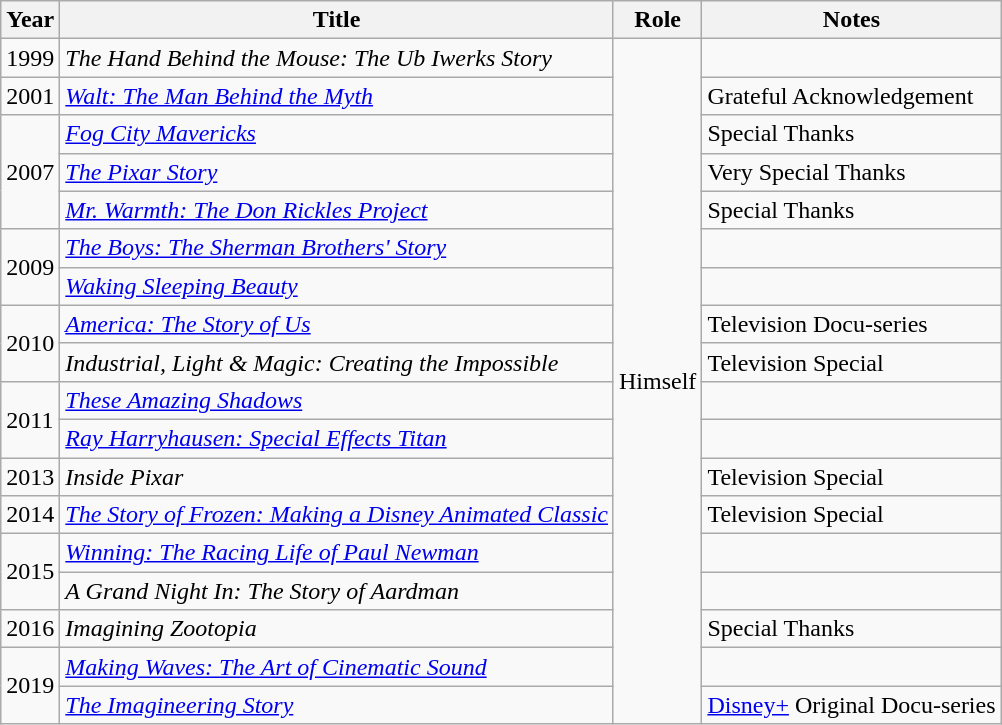<table class="wikitable">
<tr>
<th>Year</th>
<th>Title</th>
<th>Role</th>
<th>Notes</th>
</tr>
<tr>
<td>1999</td>
<td><em>The Hand Behind the Mouse: The Ub Iwerks Story</em></td>
<td rowspan="18">Himself</td>
<td></td>
</tr>
<tr>
<td>2001</td>
<td><em><a href='#'>Walt: The Man Behind the Myth</a></em></td>
<td>Grateful Acknowledgement</td>
</tr>
<tr>
<td rowspan="3">2007</td>
<td><em><a href='#'>Fog City Mavericks</a></em></td>
<td>Special Thanks</td>
</tr>
<tr>
<td><em><a href='#'>The Pixar Story</a></em></td>
<td>Very Special Thanks</td>
</tr>
<tr>
<td><em><a href='#'>Mr. Warmth: The Don Rickles Project</a></em></td>
<td>Special Thanks</td>
</tr>
<tr>
<td rowspan="2">2009</td>
<td><em><a href='#'>The Boys: The Sherman Brothers' Story</a></em></td>
<td></td>
</tr>
<tr>
<td><em><a href='#'>Waking Sleeping Beauty</a></em></td>
<td></td>
</tr>
<tr>
<td rowspan="2">2010</td>
<td><em><a href='#'>America: The Story of Us</a></em></td>
<td>Television Docu-series</td>
</tr>
<tr>
<td><em>Industrial, Light & Magic: Creating the Impossible</em></td>
<td>Television Special</td>
</tr>
<tr>
<td rowspan="2">2011</td>
<td><em><a href='#'>These Amazing Shadows</a></em></td>
<td></td>
</tr>
<tr>
<td><em><a href='#'>Ray Harryhausen: Special Effects Titan</a></em></td>
<td></td>
</tr>
<tr>
<td>2013</td>
<td><em>Inside Pixar</em></td>
<td>Television Special</td>
</tr>
<tr>
<td>2014</td>
<td><em><a href='#'>The Story of Frozen: Making a Disney Animated Classic</a></em></td>
<td>Television Special</td>
</tr>
<tr>
<td rowspan=2>2015</td>
<td><em><a href='#'>Winning: The Racing Life of Paul Newman</a></em></td>
<td></td>
</tr>
<tr>
<td><em>A Grand Night In: The Story of Aardman</em></td>
<td></td>
</tr>
<tr>
<td>2016</td>
<td><em>Imagining Zootopia</em></td>
<td>Special Thanks</td>
</tr>
<tr>
<td rowspan="2">2019</td>
<td><em><a href='#'>Making Waves: The Art of Cinematic Sound</a></em></td>
<td></td>
</tr>
<tr>
<td><em><a href='#'>The Imagineering Story</a></em></td>
<td><a href='#'>Disney+</a> Original Docu-series</td>
</tr>
</table>
